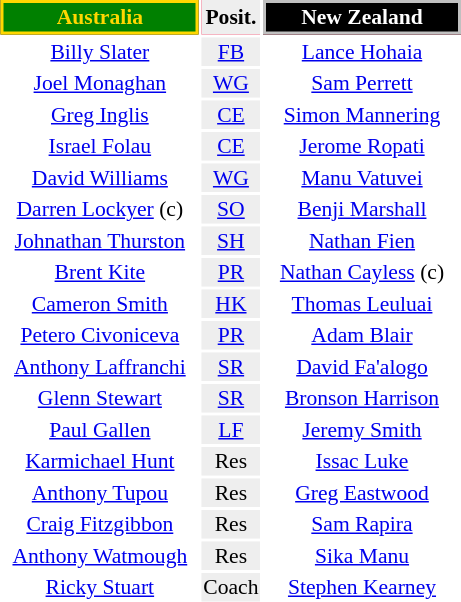<table align=right style="font-size:90%; margin-left:1em">
<tr bgcolor=#FF0033>
<th align="centre" width="126" style="border: 2px solid gold; background: green; color: gold">Australia</th>
<th align="center" style="background: #eeeeee; color: black">Posit.</th>
<th align="centre" width="126" style="border: 2px solid silver; background: black; color: white">New Zealand</th>
</tr>
<tr>
<td align="center"><a href='#'>Billy Slater</a></td>
<td align="center" style="background: #eeeeee"><a href='#'>FB</a></td>
<td align="center"><a href='#'>Lance Hohaia</a></td>
</tr>
<tr>
<td align="center"><a href='#'>Joel Monaghan</a></td>
<td align="center" style="background: #eeeeee"><a href='#'>WG</a></td>
<td align="center"><a href='#'>Sam Perrett</a></td>
</tr>
<tr>
<td align="center"><a href='#'>Greg Inglis</a></td>
<td align="center" style="background: #eeeeee"><a href='#'>CE</a></td>
<td align="center"><a href='#'>Simon Mannering</a></td>
</tr>
<tr>
<td align="center"><a href='#'>Israel Folau</a></td>
<td align="center" style="background: #eeeeee"><a href='#'>CE</a></td>
<td align="center"><a href='#'>Jerome Ropati</a></td>
</tr>
<tr>
<td align="center"><a href='#'>David Williams</a></td>
<td align="center" style="background: #eeeeee"><a href='#'>WG</a></td>
<td align="center"><a href='#'>Manu Vatuvei</a></td>
</tr>
<tr>
<td align="center"><a href='#'>Darren Lockyer</a> (c)</td>
<td align="center" style="background: #eeeeee"><a href='#'>SO</a></td>
<td align="center"><a href='#'>Benji Marshall</a></td>
</tr>
<tr>
<td align="center"><a href='#'>Johnathan Thurston</a></td>
<td align="center" style="background: #eeeeee"><a href='#'>SH</a></td>
<td align="center"><a href='#'>Nathan Fien</a></td>
</tr>
<tr>
<td align="center"><a href='#'>Brent Kite</a></td>
<td align="center" style="background: #eeeeee"><a href='#'>PR</a></td>
<td align="center"><a href='#'>Nathan Cayless</a> (c)</td>
</tr>
<tr>
<td align="center"><a href='#'>Cameron Smith</a></td>
<td align="center" style="background: #eeeeee"><a href='#'>HK</a></td>
<td align="center"><a href='#'>Thomas Leuluai</a></td>
</tr>
<tr>
<td align="center"><a href='#'>Petero Civoniceva</a></td>
<td align="center" style="background: #eeeeee"><a href='#'>PR</a></td>
<td align="center"><a href='#'>Adam Blair</a></td>
</tr>
<tr>
<td align="center"><a href='#'>Anthony Laffranchi</a></td>
<td align="center" style="background: #eeeeee"><a href='#'>SR</a></td>
<td align="center"><a href='#'>David Fa'alogo</a></td>
</tr>
<tr>
<td align="center"><a href='#'>Glenn Stewart</a></td>
<td align="center" style="background: #eeeeee"><a href='#'>SR</a></td>
<td align="center"><a href='#'>Bronson Harrison</a></td>
</tr>
<tr>
<td align="center"><a href='#'>Paul Gallen</a></td>
<td align="center" style="background: #eeeeee"><a href='#'>LF</a></td>
<td align="center"><a href='#'>Jeremy Smith</a></td>
</tr>
<tr>
<td align="center"><a href='#'>Karmichael Hunt</a></td>
<td align="center" style="background: #eeeeee">Res</td>
<td align="center"><a href='#'>Issac Luke</a></td>
</tr>
<tr>
<td align="center"><a href='#'>Anthony Tupou</a></td>
<td align="center" style="background: #eeeeee">Res</td>
<td align="center"><a href='#'>Greg Eastwood</a></td>
</tr>
<tr>
<td align="center"><a href='#'>Craig Fitzgibbon</a></td>
<td align="center" style="background: #eeeeee">Res</td>
<td align="center"><a href='#'>Sam Rapira</a></td>
</tr>
<tr>
<td align="center"><a href='#'>Anthony Watmough</a></td>
<td align="center" style="background: #eeeeee">Res</td>
<td align="center"><a href='#'>Sika Manu</a></td>
</tr>
<tr>
<td align="center"><a href='#'>Ricky Stuart</a></td>
<td align="center" style="background: #eeeeee">Coach</td>
<td align="center"><a href='#'>Stephen Kearney</a></td>
</tr>
</table>
